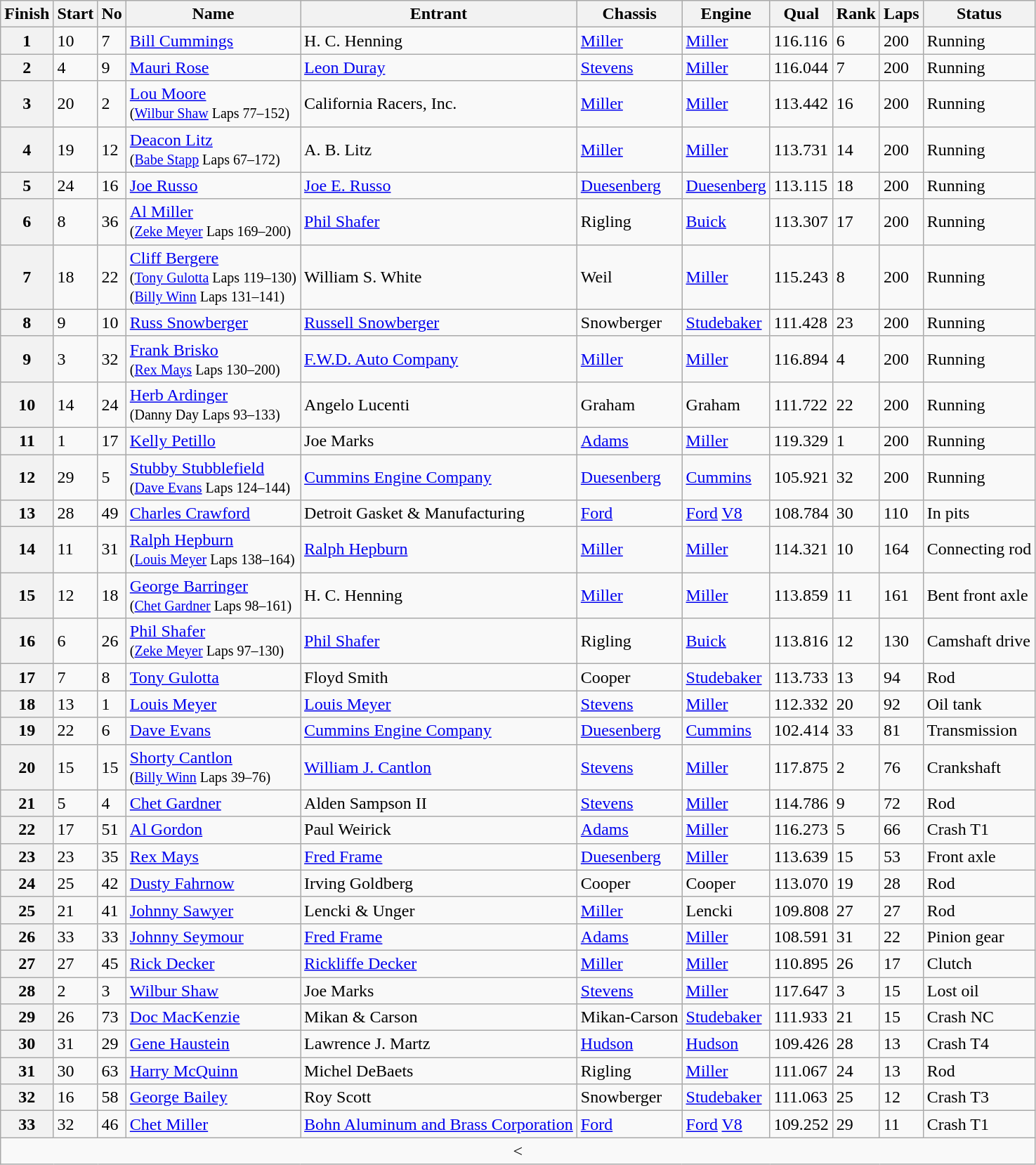<table class="wikitable">
<tr>
<th>Finish</th>
<th>Start</th>
<th>No</th>
<th>Name</th>
<th>Entrant</th>
<th>Chassis</th>
<th>Engine</th>
<th>Qual</th>
<th>Rank</th>
<th>Laps</th>
<th>Status</th>
</tr>
<tr>
<th>1</th>
<td>10</td>
<td>7</td>
<td> <a href='#'>Bill Cummings</a></td>
<td>H. C. Henning</td>
<td><a href='#'>Miller</a></td>
<td><a href='#'>Miller</a></td>
<td>116.116</td>
<td>6</td>
<td>200</td>
<td>Running</td>
</tr>
<tr>
<th>2</th>
<td>4</td>
<td>9</td>
<td> <a href='#'>Mauri Rose</a></td>
<td><a href='#'>Leon Duray</a></td>
<td><a href='#'>Stevens</a></td>
<td><a href='#'>Miller</a></td>
<td>116.044</td>
<td>7</td>
<td>200</td>
<td>Running</td>
</tr>
<tr>
<th>3</th>
<td>20</td>
<td>2</td>
<td> <a href='#'>Lou Moore</a><br><small>(<a href='#'>Wilbur Shaw</a> Laps 77–152)</small></td>
<td>California Racers, Inc.</td>
<td><a href='#'>Miller</a></td>
<td><a href='#'>Miller</a></td>
<td>113.442</td>
<td>16</td>
<td>200</td>
<td>Running</td>
</tr>
<tr>
<th>4</th>
<td>19</td>
<td>12</td>
<td> <a href='#'>Deacon Litz</a><br><small>(<a href='#'>Babe Stapp</a> Laps 67–172)</small></td>
<td>A. B. Litz</td>
<td><a href='#'>Miller</a></td>
<td><a href='#'>Miller</a></td>
<td>113.731</td>
<td>14</td>
<td>200</td>
<td>Running</td>
</tr>
<tr>
<th>5</th>
<td>24</td>
<td>16</td>
<td> <a href='#'>Joe Russo</a></td>
<td><a href='#'>Joe E. Russo</a></td>
<td><a href='#'>Duesenberg</a></td>
<td><a href='#'>Duesenberg</a></td>
<td>113.115</td>
<td>18</td>
<td>200</td>
<td>Running</td>
</tr>
<tr>
<th>6</th>
<td>8</td>
<td>36</td>
<td> <a href='#'>Al Miller</a><br><small>(<a href='#'>Zeke Meyer</a> Laps 169–200)</small></td>
<td><a href='#'>Phil Shafer</a></td>
<td>Rigling</td>
<td><a href='#'>Buick</a></td>
<td>113.307</td>
<td>17</td>
<td>200</td>
<td>Running</td>
</tr>
<tr>
<th>7</th>
<td>18</td>
<td>22</td>
<td> <a href='#'>Cliff Bergere</a><br><small>(<a href='#'>Tony Gulotta</a> Laps 119–130)</small><br><small>(<a href='#'>Billy Winn</a> Laps 131–141)</small></td>
<td>William S. White</td>
<td>Weil</td>
<td><a href='#'>Miller</a></td>
<td>115.243</td>
<td>8</td>
<td>200</td>
<td>Running</td>
</tr>
<tr>
<th>8</th>
<td>9</td>
<td>10</td>
<td> <a href='#'>Russ Snowberger</a></td>
<td><a href='#'>Russell Snowberger</a></td>
<td>Snowberger</td>
<td><a href='#'>Studebaker</a></td>
<td>111.428</td>
<td>23</td>
<td>200</td>
<td>Running</td>
</tr>
<tr>
<th>9</th>
<td>3</td>
<td>32</td>
<td> <a href='#'>Frank Brisko</a><br><small>(<a href='#'>Rex Mays</a> Laps 130–200)</small></td>
<td><a href='#'>F.W.D. Auto Company</a></td>
<td><a href='#'>Miller</a></td>
<td><a href='#'>Miller</a></td>
<td>116.894</td>
<td>4</td>
<td>200</td>
<td>Running</td>
</tr>
<tr>
<th>10</th>
<td>14</td>
<td>24</td>
<td> <a href='#'>Herb Ardinger</a> <strong></strong><br><small>(Danny Day Laps 93–133)</small></td>
<td>Angelo Lucenti</td>
<td>Graham</td>
<td>Graham</td>
<td>111.722</td>
<td>22</td>
<td>200</td>
<td>Running</td>
</tr>
<tr>
<th>11</th>
<td>1</td>
<td>17</td>
<td> <a href='#'>Kelly Petillo</a></td>
<td>Joe Marks</td>
<td><a href='#'>Adams</a></td>
<td><a href='#'>Miller</a></td>
<td>119.329</td>
<td>1</td>
<td>200</td>
<td>Running</td>
</tr>
<tr>
<th>12</th>
<td>29</td>
<td>5</td>
<td> <a href='#'>Stubby Stubblefield</a><br><small>(<a href='#'>Dave Evans</a> Laps 124–144)</small></td>
<td><a href='#'>Cummins Engine Company</a></td>
<td><a href='#'>Duesenberg</a></td>
<td><a href='#'>Cummins</a></td>
<td>105.921</td>
<td>32</td>
<td>200</td>
<td>Running</td>
</tr>
<tr>
<th>13</th>
<td>28</td>
<td>49</td>
<td> <a href='#'>Charles Crawford</a> <strong></strong></td>
<td>Detroit Gasket & Manufacturing</td>
<td><a href='#'>Ford</a></td>
<td><a href='#'>Ford</a> <a href='#'>V8</a></td>
<td>108.784</td>
<td>30</td>
<td>110</td>
<td>In pits</td>
</tr>
<tr>
<th>14</th>
<td>11</td>
<td>31</td>
<td> <a href='#'>Ralph Hepburn</a><br><small>(<a href='#'>Louis Meyer</a> Laps 138–164)</small></td>
<td><a href='#'>Ralph Hepburn</a></td>
<td><a href='#'>Miller</a></td>
<td><a href='#'>Miller</a></td>
<td>114.321</td>
<td>10</td>
<td>164</td>
<td>Connecting rod</td>
</tr>
<tr>
<th>15</th>
<td>12</td>
<td>18</td>
<td> <a href='#'>George Barringer</a> <strong></strong><br><small>(<a href='#'>Chet Gardner</a> Laps 98–161)</small></td>
<td>H. C. Henning</td>
<td><a href='#'>Miller</a></td>
<td><a href='#'>Miller</a></td>
<td>113.859</td>
<td>11</td>
<td>161</td>
<td>Bent front axle</td>
</tr>
<tr>
<th>16</th>
<td>6</td>
<td>26</td>
<td> <a href='#'>Phil Shafer</a><br><small>(<a href='#'>Zeke Meyer</a> Laps 97–130)</small></td>
<td><a href='#'>Phil Shafer</a></td>
<td>Rigling</td>
<td><a href='#'>Buick</a></td>
<td>113.816</td>
<td>12</td>
<td>130</td>
<td>Camshaft drive</td>
</tr>
<tr>
<th>17</th>
<td>7</td>
<td>8</td>
<td> <a href='#'>Tony Gulotta</a></td>
<td>Floyd Smith</td>
<td>Cooper</td>
<td><a href='#'>Studebaker</a></td>
<td>113.733</td>
<td>13</td>
<td>94</td>
<td>Rod</td>
</tr>
<tr>
<th>18</th>
<td>13</td>
<td>1</td>
<td> <a href='#'>Louis Meyer</a> <strong></strong></td>
<td><a href='#'>Louis Meyer</a></td>
<td><a href='#'>Stevens</a></td>
<td><a href='#'>Miller</a></td>
<td>112.332</td>
<td>20</td>
<td>92</td>
<td>Oil tank</td>
</tr>
<tr>
<th>19</th>
<td>22</td>
<td>6</td>
<td> <a href='#'>Dave Evans</a></td>
<td><a href='#'>Cummins Engine Company</a></td>
<td><a href='#'>Duesenberg</a></td>
<td><a href='#'>Cummins</a></td>
<td>102.414</td>
<td>33</td>
<td>81</td>
<td>Transmission</td>
</tr>
<tr>
<th>20</th>
<td>15</td>
<td>15</td>
<td> <a href='#'>Shorty Cantlon</a><br><small>(<a href='#'>Billy Winn</a> Laps 39–76)</small></td>
<td><a href='#'>William J. Cantlon</a></td>
<td><a href='#'>Stevens</a></td>
<td><a href='#'>Miller</a></td>
<td>117.875</td>
<td>2</td>
<td>76</td>
<td>Crankshaft</td>
</tr>
<tr>
<th>21</th>
<td>5</td>
<td>4</td>
<td> <a href='#'>Chet Gardner</a></td>
<td>Alden Sampson II</td>
<td><a href='#'>Stevens</a></td>
<td><a href='#'>Miller</a></td>
<td>114.786</td>
<td>9</td>
<td>72</td>
<td>Rod</td>
</tr>
<tr>
<th>22</th>
<td>17</td>
<td>51</td>
<td> <a href='#'>Al Gordon</a></td>
<td>Paul Weirick</td>
<td><a href='#'>Adams</a></td>
<td><a href='#'>Miller</a></td>
<td>116.273</td>
<td>5</td>
<td>66</td>
<td>Crash T1</td>
</tr>
<tr>
<th>23</th>
<td>23</td>
<td>35</td>
<td> <a href='#'>Rex Mays</a> <strong></strong></td>
<td><a href='#'>Fred Frame</a></td>
<td><a href='#'>Duesenberg</a></td>
<td><a href='#'>Miller</a></td>
<td>113.639</td>
<td>15</td>
<td>53</td>
<td>Front axle</td>
</tr>
<tr>
<th>24</th>
<td>25</td>
<td>42</td>
<td> <a href='#'>Dusty Fahrnow</a> <strong></strong></td>
<td>Irving Goldberg</td>
<td>Cooper</td>
<td>Cooper</td>
<td>113.070</td>
<td>19</td>
<td>28</td>
<td>Rod</td>
</tr>
<tr>
<th>25</th>
<td>21</td>
<td>41</td>
<td> <a href='#'>Johnny Sawyer</a></td>
<td>Lencki & Unger</td>
<td><a href='#'>Miller</a></td>
<td>Lencki</td>
<td>109.808</td>
<td>27</td>
<td>27</td>
<td>Rod</td>
</tr>
<tr>
<th>26</th>
<td>33</td>
<td>33</td>
<td> <a href='#'>Johnny Seymour</a></td>
<td><a href='#'>Fred Frame</a></td>
<td><a href='#'>Adams</a></td>
<td><a href='#'>Miller</a></td>
<td>108.591</td>
<td>31</td>
<td>22</td>
<td>Pinion gear</td>
</tr>
<tr>
<th>27</th>
<td>27</td>
<td>45</td>
<td> <a href='#'>Rick Decker</a></td>
<td><a href='#'>Rickliffe Decker</a></td>
<td><a href='#'>Miller</a></td>
<td><a href='#'>Miller</a></td>
<td>110.895</td>
<td>26</td>
<td>17</td>
<td>Clutch</td>
</tr>
<tr>
<th>28</th>
<td>2</td>
<td>3</td>
<td> <a href='#'>Wilbur Shaw</a></td>
<td>Joe Marks</td>
<td><a href='#'>Stevens</a></td>
<td><a href='#'>Miller</a></td>
<td>117.647</td>
<td>3</td>
<td>15</td>
<td>Lost oil</td>
</tr>
<tr>
<th>29</th>
<td>26</td>
<td>73</td>
<td> <a href='#'>Doc MacKenzie</a></td>
<td>Mikan & Carson</td>
<td>Mikan-Carson</td>
<td><a href='#'>Studebaker</a></td>
<td>111.933</td>
<td>21</td>
<td>15</td>
<td>Crash NC</td>
</tr>
<tr>
<th>30</th>
<td>31</td>
<td>29</td>
<td> <a href='#'>Gene Haustein</a></td>
<td>Lawrence J. Martz</td>
<td><a href='#'>Hudson</a></td>
<td><a href='#'>Hudson</a></td>
<td>109.426</td>
<td>28</td>
<td>13</td>
<td>Crash T4</td>
</tr>
<tr>
<th>31</th>
<td>30</td>
<td>63</td>
<td> <a href='#'>Harry McQuinn</a> <strong></strong></td>
<td>Michel DeBaets</td>
<td>Rigling</td>
<td><a href='#'>Miller</a></td>
<td>111.067</td>
<td>24</td>
<td>13</td>
<td>Rod</td>
</tr>
<tr>
<th>32</th>
<td>16</td>
<td>58</td>
<td> <a href='#'>George Bailey</a> <strong></strong></td>
<td>Roy Scott</td>
<td>Snowberger</td>
<td><a href='#'>Studebaker</a></td>
<td>111.063</td>
<td>25</td>
<td>12</td>
<td>Crash T3</td>
</tr>
<tr>
<th>33</th>
<td>32</td>
<td>46</td>
<td> <a href='#'>Chet Miller</a></td>
<td><a href='#'>Bohn Aluminum and Brass Corporation</a></td>
<td><a href='#'>Ford</a></td>
<td><a href='#'>Ford</a> <a href='#'>V8</a></td>
<td>109.252</td>
<td>29</td>
<td>11</td>
<td>Crash T1</td>
</tr>
<tr>
<td colspan=12 style="text-align:center"><</td>
</tr>
</table>
